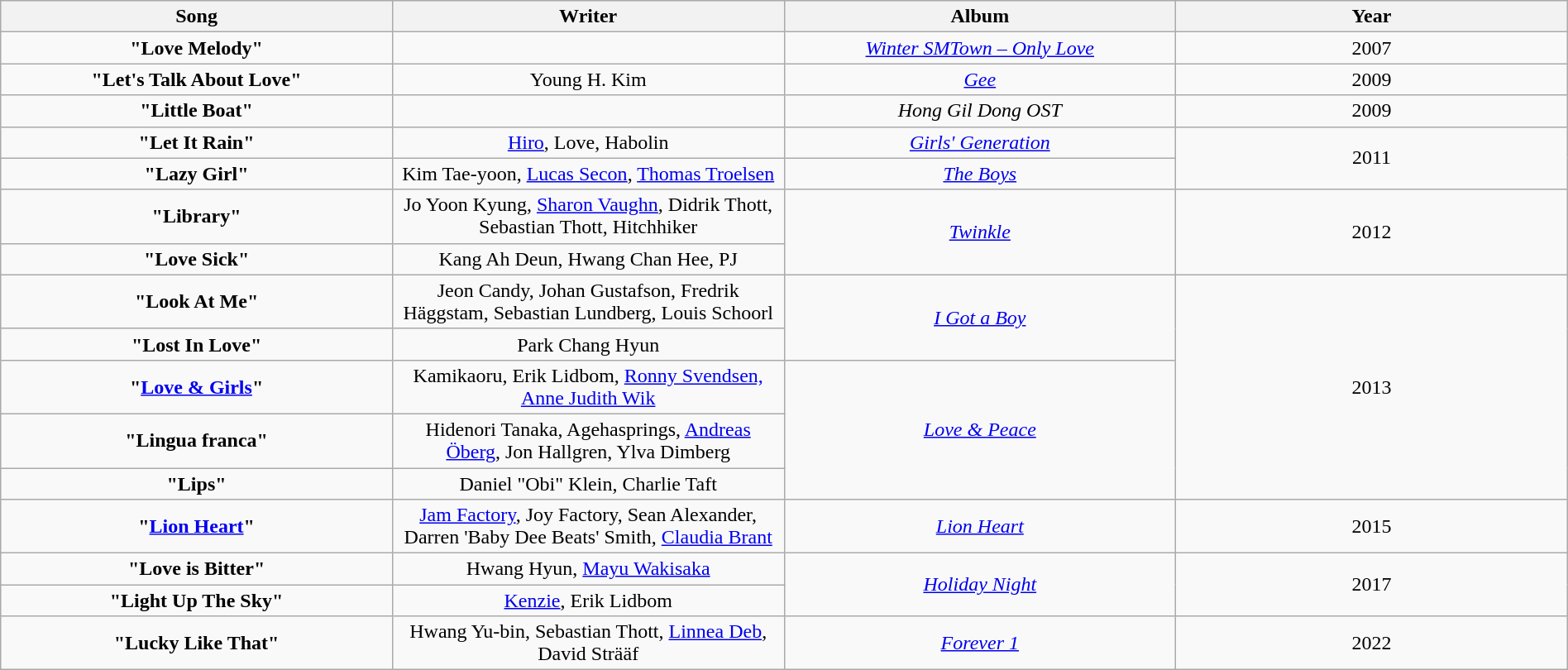<table class="wikitable" style="text-align:center; width:100%">
<tr>
<th style="width:25%">Song</th>
<th style="width:25%">Writer</th>
<th style="width:25%">Album</th>
<th style="width:25%">Year</th>
</tr>
<tr>
<td><strong>"Love Melody"</strong></td>
<td></td>
<td><em><a href='#'>Winter SMTown – Only Love</a></em></td>
<td>2007</td>
</tr>
<tr>
<td><strong>"Let's Talk About Love"</strong></td>
<td>Young H. Kim</td>
<td><em><a href='#'>Gee</a></em></td>
<td>2009</td>
</tr>
<tr>
<td><strong>"Little Boat"</strong></td>
<td></td>
<td><em>Hong Gil Dong OST</em></td>
<td>2009</td>
</tr>
<tr>
<td><strong>"Let It Rain"</strong></td>
<td><a href='#'>Hiro</a>, Love, Habolin</td>
<td><em><a href='#'>Girls' Generation</a></em></td>
<td rowspan="2">2011</td>
</tr>
<tr>
<td><strong>"Lazy Girl"</strong></td>
<td>Kim Tae-yoon, <a href='#'>Lucas Secon</a>, <a href='#'>Thomas Troelsen</a></td>
<td><em><a href='#'>The Boys</a></em></td>
</tr>
<tr>
<td><strong>"Library"</strong></td>
<td>Jo Yoon Kyung, <a href='#'>Sharon Vaughn</a>, Didrik Thott, Sebastian Thott, Hitchhiker</td>
<td rowspan="2"><em><a href='#'>Twinkle</a></em></td>
<td rowspan="2">2012</td>
</tr>
<tr>
<td><strong>"Love Sick"</strong></td>
<td>Kang Ah Deun, Hwang Chan Hee, PJ</td>
</tr>
<tr>
<td><strong>"Look At Me"</strong></td>
<td>Jeon Candy, Johan Gustafson, Fredrik Häggstam, Sebastian Lundberg, Louis Schoorl</td>
<td rowspan="2"><em><a href='#'>I Got a Boy</a></em></td>
<td rowspan="5">2013</td>
</tr>
<tr>
<td><strong>"Lost In Love"</strong></td>
<td>Park Chang Hyun</td>
</tr>
<tr>
<td><strong>"<a href='#'>Love & Girls</a>"</strong></td>
<td>Kamikaoru, Erik Lidbom, <a href='#'>Ronny Svendsen, Anne Judith Wik</a></td>
<td rowspan="3"><em><a href='#'>Love & Peace</a></em></td>
</tr>
<tr>
<td><strong>"Lingua franca"</strong></td>
<td>Hidenori Tanaka, Agehasprings, <a href='#'>Andreas Öberg</a>, Jon Hallgren, Ylva Dimberg</td>
</tr>
<tr>
<td><strong>"Lips"</strong></td>
<td>Daniel "Obi" Klein, Charlie Taft</td>
</tr>
<tr>
<td><strong>"<a href='#'>Lion Heart</a>"</strong></td>
<td><a href='#'>Jam Factory</a>, Joy Factory, Sean Alexander, Darren 'Baby Dee Beats' Smith, <a href='#'>Claudia Brant</a></td>
<td><em><a href='#'>Lion Heart</a></em></td>
<td>2015</td>
</tr>
<tr>
<td><strong>"Love is Bitter"</strong></td>
<td>Hwang Hyun, <a href='#'>Mayu Wakisaka</a></td>
<td rowspan="2"><em><a href='#'>Holiday Night</a></em></td>
<td rowspan="2">2017</td>
</tr>
<tr>
<td><strong>"Light Up The Sky"</strong></td>
<td><a href='#'>Kenzie</a>, Erik Lidbom</td>
</tr>
<tr>
<td><strong>"Lucky Like That"</strong></td>
<td>Hwang Yu-bin, Sebastian Thott, <a href='#'>Linnea Deb</a>, David Strääf</td>
<td><em><a href='#'>Forever 1</a></em></td>
<td>2022</td>
</tr>
</table>
